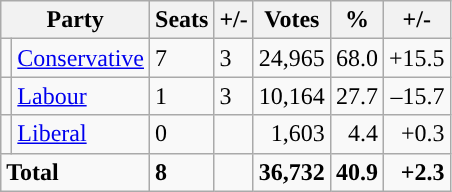<table class="wikitable sortable">
<tr>
<th colspan="2">Party</th>
<th>Seats</th>
<th>+/-</th>
<th>Votes</th>
<th>%</th>
<th>+/-</th>
</tr>
<tr>
<td style="background-color: "></td>
<td><a href='#'>Conservative</a></td>
<td>7</td>
<td> 3</td>
<td style="text-align:right;">24,965</td>
<td style="text-align:right;">68.0</td>
<td style="text-align:right;">+15.5</td>
</tr>
<tr>
<td style="background-color: "></td>
<td><a href='#'>Labour</a></td>
<td>1</td>
<td> 3</td>
<td style="text-align:right;">10,164</td>
<td style="text-align:right;">27.7</td>
<td style="text-align:right;">–15.7</td>
</tr>
<tr>
<td style="background-color: "></td>
<td><a href='#'>Liberal</a></td>
<td>0</td>
<td></td>
<td style="text-align:right;">1,603</td>
<td style="text-align:right;">4.4</td>
<td style="text-align:right;">+0.3</td>
</tr>
<tr>
<td colspan="2"><strong>Total</strong></td>
<td><strong>8</strong></td>
<td></td>
<td style="text-align:right;"><strong>36,732</strong></td>
<td style="text-align:right;"><strong>40.9</strong></td>
<td style="text-align:right;"><strong>+2.3</strong></td>
</tr>
</table>
